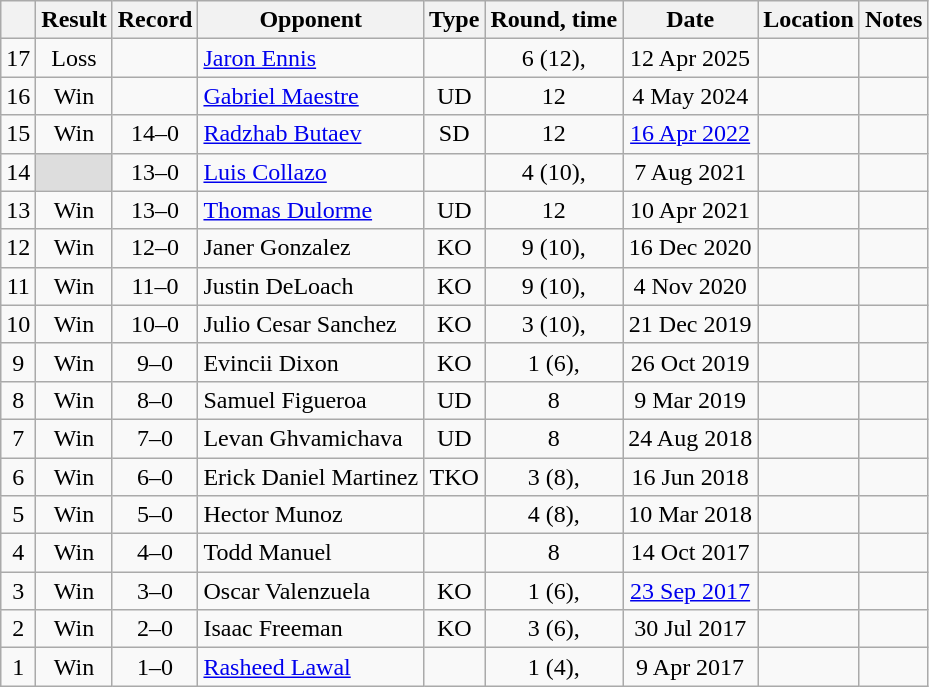<table class="wikitable" style="text-align:center">
<tr>
<th></th>
<th>Result</th>
<th>Record</th>
<th>Opponent</th>
<th>Type</th>
<th>Round, time</th>
<th>Date</th>
<th>Location</th>
<th>Notes</th>
</tr>
<tr>
<td>17</td>
<td>Loss</td>
<td></td>
<td style="text-align:left;"><a href='#'>Jaron Ennis</a></td>
<td></td>
<td>6 (12), </td>
<td>12 Apr 2025</td>
<td style="text-align:left;"></td>
<td style="text-align:left;"></td>
</tr>
<tr>
<td>16</td>
<td>Win</td>
<td></td>
<td style="text-align:left;"><a href='#'>Gabriel Maestre</a></td>
<td>UD</td>
<td>12</td>
<td>4 May 2024</td>
<td style="text-align:left;"></td>
<td style="text-align:left;"></td>
</tr>
<tr>
<td>15</td>
<td>Win</td>
<td>14–0 </td>
<td style="text-align:left;"><a href='#'>Radzhab Butaev</a></td>
<td>SD</td>
<td>12</td>
<td><a href='#'>16 Apr 2022</a></td>
<td style="text-align:left;"></td>
<td style="text-align:left;"></td>
</tr>
<tr>
<td>14</td>
<td style="background:#DDD"></td>
<td>13–0 </td>
<td style="text-align:left;"><a href='#'>Luis Collazo</a></td>
<td></td>
<td>4 (10), </td>
<td>7 Aug 2021</td>
<td style="text-align:left;"></td>
<td style="text-align:left;"></td>
</tr>
<tr>
<td>13</td>
<td>Win</td>
<td>13–0</td>
<td style="text-align:left;"><a href='#'>Thomas Dulorme</a></td>
<td>UD</td>
<td>12</td>
<td>10 Apr 2021</td>
<td style="text-align:left;"></td>
<td></td>
</tr>
<tr>
<td>12</td>
<td>Win</td>
<td>12–0</td>
<td style="text-align:left;">Janer Gonzalez</td>
<td>KO</td>
<td>9 (10), </td>
<td>16 Dec 2020</td>
<td style="text-align:left;"></td>
<td></td>
</tr>
<tr>
<td>11</td>
<td>Win</td>
<td>11–0</td>
<td style="text-align:left;">Justin DeLoach</td>
<td>KO</td>
<td>9 (10), </td>
<td>4 Nov 2020</td>
<td style="text-align:left;"></td>
<td></td>
</tr>
<tr>
<td>10</td>
<td>Win</td>
<td>10–0</td>
<td style="text-align:left;">Julio Cesar Sanchez</td>
<td>KO</td>
<td>3 (10), </td>
<td>21 Dec 2019</td>
<td style="text-align:left;"></td>
<td></td>
</tr>
<tr>
<td>9</td>
<td>Win</td>
<td>9–0</td>
<td style="text-align:left;">Evincii Dixon</td>
<td>KO</td>
<td>1 (6), </td>
<td>26 Oct 2019</td>
<td style="text-align:left;"></td>
<td></td>
</tr>
<tr>
<td>8</td>
<td>Win</td>
<td>8–0</td>
<td style="text-align:left;">Samuel Figueroa</td>
<td>UD</td>
<td>8</td>
<td>9 Mar 2019</td>
<td style="text-align:left;"></td>
<td></td>
</tr>
<tr>
<td>7</td>
<td>Win</td>
<td>7–0</td>
<td style="text-align:left;">Levan Ghvamichava</td>
<td>UD</td>
<td>8</td>
<td>24 Aug 2018</td>
<td style="text-align:left;"></td>
<td></td>
</tr>
<tr>
<td>6</td>
<td>Win</td>
<td>6–0</td>
<td style="text-align:left;">Erick Daniel Martinez</td>
<td>TKO</td>
<td>3 (8), </td>
<td>16 Jun 2018</td>
<td style="text-align:left;"></td>
<td></td>
</tr>
<tr>
<td>5</td>
<td>Win</td>
<td>5–0</td>
<td style="text-align:left;">Hector Munoz</td>
<td></td>
<td>4 (8), </td>
<td>10 Mar 2018</td>
<td style="text-align:left;"></td>
<td></td>
</tr>
<tr>
<td>4</td>
<td>Win</td>
<td>4–0</td>
<td style="text-align:left;">Todd Manuel</td>
<td></td>
<td>8</td>
<td>14 Oct 2017</td>
<td style="text-align:left;"></td>
<td></td>
</tr>
<tr>
<td>3</td>
<td>Win</td>
<td>3–0</td>
<td style="text-align:left;">Oscar Valenzuela</td>
<td>KO</td>
<td>1 (6), </td>
<td><a href='#'>23 Sep 2017</a></td>
<td style="text-align:left;"></td>
<td></td>
</tr>
<tr>
<td>2</td>
<td>Win</td>
<td>2–0</td>
<td style="text-align:left;">Isaac Freeman</td>
<td>KO</td>
<td>3 (6), </td>
<td>30 Jul 2017</td>
<td style="text-align:left;"></td>
<td></td>
</tr>
<tr>
<td>1</td>
<td>Win</td>
<td>1–0</td>
<td style="text-align:left;"><a href='#'>Rasheed Lawal</a></td>
<td></td>
<td>1 (4), </td>
<td>9 Apr 2017</td>
<td style="text-align:left;"></td>
<td></td>
</tr>
</table>
